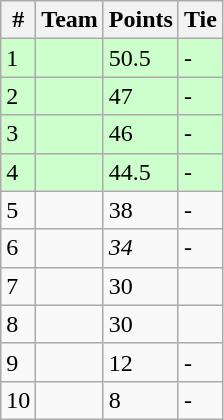<table class=wikitable>
<tr>
<th>#</th>
<th>Team</th>
<th>Points</th>
<th>Tie</th>
</tr>
<tr bgcolor=CCFFCC>
<td>1</td>
<td><em></em></td>
<td>50.5</td>
<td>-</td>
</tr>
<tr bgcolor=CCFFCC>
<td>2</td>
<td></td>
<td>47</td>
<td>-</td>
</tr>
<tr bgcolor=CCFFCC>
<td>3</td>
<td></td>
<td>46</td>
<td>-</td>
</tr>
<tr bgcolor=CCFFCC>
<td>4</td>
<td></td>
<td>44.5</td>
<td>-</td>
</tr>
<tr>
<td>5</td>
<td></td>
<td>38</td>
<td>-</td>
</tr>
<tr>
<td>6</td>
<td><em></em></td>
<td><em> 34</em></td>
<td>-</td>
</tr>
<tr>
<td>7</td>
<td></td>
<td>30</td>
<td></td>
</tr>
<tr>
<td>8</td>
<td></td>
<td>30</td>
<td></td>
</tr>
<tr>
<td>9</td>
<td></td>
<td>12</td>
<td>-</td>
</tr>
<tr>
<td>10</td>
<td><strong></strong></td>
<td>8</td>
<td>-</td>
</tr>
</table>
